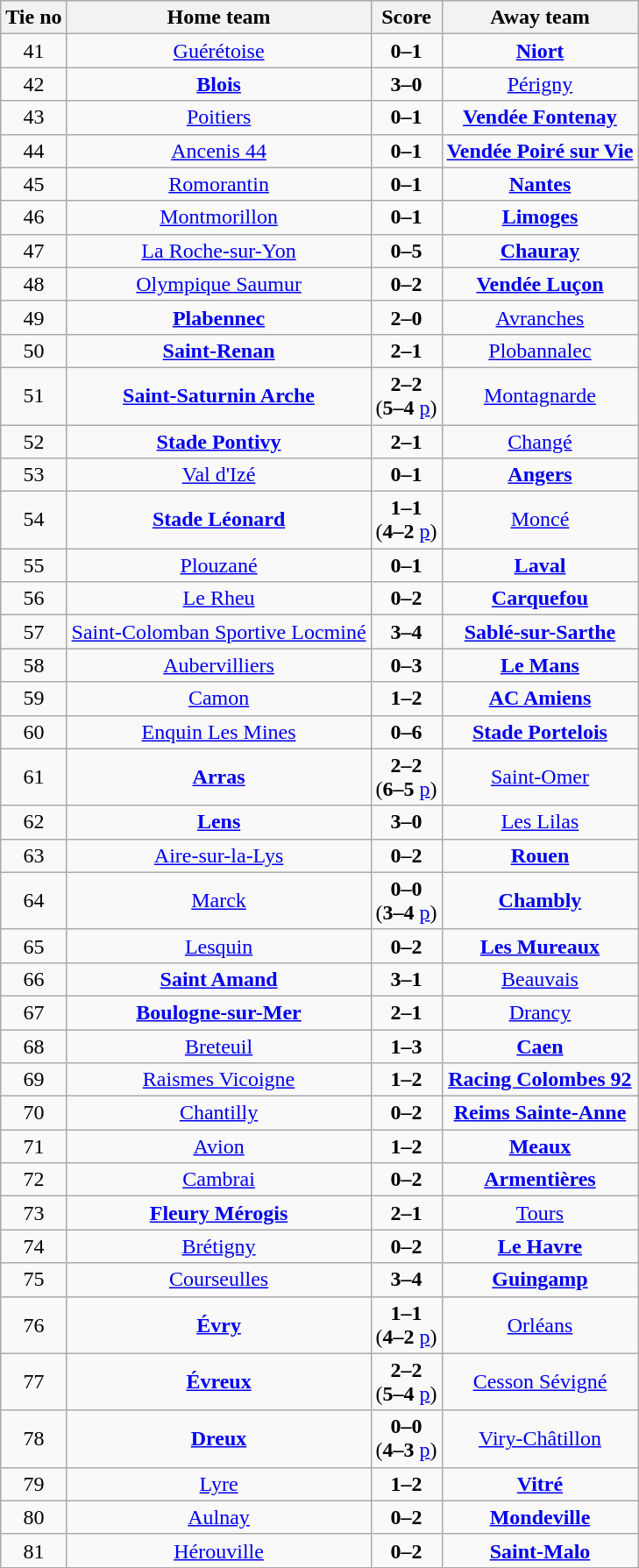<table class="wikitable" style="text-align:center">
<tr>
<th>Tie no</th>
<th>Home team</th>
<th>Score</th>
<th>Away team</th>
</tr>
<tr>
<td>41</td>
<td><a href='#'>Guérétoise</a></td>
<td><strong>0–1</strong></td>
<td><strong><a href='#'>Niort</a></strong></td>
</tr>
<tr>
<td>42</td>
<td><strong><a href='#'>Blois</a></strong></td>
<td><strong>3–0</strong></td>
<td><a href='#'>Périgny</a></td>
</tr>
<tr>
<td>43</td>
<td><a href='#'>Poitiers</a></td>
<td><strong>0–1</strong></td>
<td><strong><a href='#'>Vendée Fontenay</a></strong></td>
</tr>
<tr>
<td>44</td>
<td><a href='#'>Ancenis 44</a></td>
<td><strong>0–1</strong></td>
<td><strong><a href='#'>Vendée Poiré sur Vie</a></strong></td>
</tr>
<tr>
<td>45</td>
<td><a href='#'>Romorantin</a></td>
<td><strong>0–1</strong></td>
<td><strong><a href='#'>Nantes</a></strong></td>
</tr>
<tr>
<td>46</td>
<td><a href='#'>Montmorillon</a></td>
<td><strong>0–1</strong></td>
<td><strong><a href='#'>Limoges</a></strong></td>
</tr>
<tr>
<td>47</td>
<td><a href='#'>La Roche-sur-Yon</a></td>
<td><strong>0–5</strong></td>
<td><strong><a href='#'>Chauray</a></strong></td>
</tr>
<tr>
<td>48</td>
<td><a href='#'>Olympique Saumur</a></td>
<td><strong>0–2</strong></td>
<td><strong><a href='#'>Vendée Luçon</a></strong></td>
</tr>
<tr>
<td>49</td>
<td><strong><a href='#'>Plabennec</a></strong></td>
<td><strong>2–0</strong></td>
<td><a href='#'>Avranches</a></td>
</tr>
<tr>
<td>50</td>
<td><strong><a href='#'>Saint-Renan</a></strong></td>
<td><strong>2–1</strong> </td>
<td><a href='#'>Plobannalec</a></td>
</tr>
<tr>
<td>51</td>
<td><strong><a href='#'>Saint-Saturnin Arche</a></strong></td>
<td><strong>2–2</strong> <br>(<strong>5–4</strong> <a href='#'>p</a>)</td>
<td><a href='#'>Montagnarde</a></td>
</tr>
<tr>
<td>52</td>
<td><strong><a href='#'>Stade Pontivy</a></strong></td>
<td><strong>2–1</strong> </td>
<td><a href='#'>Changé</a></td>
</tr>
<tr>
<td>53</td>
<td><a href='#'>Val d'Izé</a></td>
<td><strong>0–1</strong></td>
<td><strong><a href='#'>Angers</a></strong></td>
</tr>
<tr>
<td>54</td>
<td><strong><a href='#'>Stade Léonard</a></strong></td>
<td><strong>1–1</strong> <br>(<strong>4–2</strong> <a href='#'>p</a>)</td>
<td><a href='#'>Moncé</a></td>
</tr>
<tr>
<td>55</td>
<td><a href='#'>Plouzané</a></td>
<td><strong>0–1</strong></td>
<td><strong><a href='#'>Laval</a></strong></td>
</tr>
<tr>
<td>56</td>
<td><a href='#'>Le Rheu</a></td>
<td><strong>0–2</strong></td>
<td><strong><a href='#'>Carquefou</a></strong></td>
</tr>
<tr>
<td>57</td>
<td><a href='#'>Saint-Colomban Sportive Locminé</a></td>
<td><strong>3–4</strong></td>
<td><strong><a href='#'>Sablé-sur-Sarthe</a></strong></td>
</tr>
<tr>
<td>58</td>
<td><a href='#'>Aubervilliers</a></td>
<td><strong>0–3</strong></td>
<td><strong><a href='#'>Le Mans</a></strong></td>
</tr>
<tr>
<td>59</td>
<td><a href='#'>Camon</a></td>
<td><strong>1–2</strong></td>
<td><strong><a href='#'>AC Amiens</a></strong></td>
</tr>
<tr>
<td>60</td>
<td><a href='#'>Enquin Les Mines</a></td>
<td><strong>0–6</strong></td>
<td><strong><a href='#'>Stade Portelois</a></strong></td>
</tr>
<tr>
<td>61</td>
<td><strong><a href='#'>Arras</a></strong></td>
<td><strong>2–2</strong> <br>(<strong>6–5</strong> <a href='#'>p</a>)</td>
<td><a href='#'>Saint-Omer</a></td>
</tr>
<tr>
<td>62</td>
<td><strong><a href='#'>Lens</a></strong></td>
<td><strong>3–0</strong></td>
<td><a href='#'>Les Lilas</a></td>
</tr>
<tr>
<td>63</td>
<td><a href='#'>Aire-sur-la-Lys</a></td>
<td><strong>0–2</strong></td>
<td><strong><a href='#'>Rouen</a></strong></td>
</tr>
<tr>
<td>64</td>
<td><a href='#'>Marck</a></td>
<td><strong>0–0</strong> <br>(<strong>3–4</strong> <a href='#'>p</a>)</td>
<td><strong><a href='#'>Chambly</a></strong></td>
</tr>
<tr>
<td>65</td>
<td><a href='#'>Lesquin</a></td>
<td><strong>0–2</strong></td>
<td><strong><a href='#'>Les Mureaux</a></strong></td>
</tr>
<tr>
<td>66</td>
<td><strong><a href='#'>Saint Amand</a></strong></td>
<td><strong>3–1</strong></td>
<td><a href='#'>Beauvais</a></td>
</tr>
<tr>
<td>67</td>
<td><strong><a href='#'>Boulogne-sur-Mer</a></strong></td>
<td><strong>2–1</strong></td>
<td><a href='#'>Drancy</a></td>
</tr>
<tr>
<td>68</td>
<td><a href='#'>Breteuil</a></td>
<td><strong>1–3</strong></td>
<td><strong><a href='#'>Caen</a></strong></td>
</tr>
<tr>
<td>69</td>
<td><a href='#'>Raismes Vicoigne</a></td>
<td><strong>1–2</strong></td>
<td><strong><a href='#'>Racing Colombes 92</a></strong></td>
</tr>
<tr>
<td>70</td>
<td><a href='#'>Chantilly</a></td>
<td><strong>0–2</strong></td>
<td><strong><a href='#'>Reims Sainte-Anne</a></strong></td>
</tr>
<tr>
<td>71</td>
<td><a href='#'>Avion</a></td>
<td><strong>1–2</strong></td>
<td><strong><a href='#'>Meaux</a></strong></td>
</tr>
<tr>
<td>72</td>
<td><a href='#'>Cambrai</a></td>
<td><strong>0–2</strong></td>
<td><strong><a href='#'>Armentières</a></strong></td>
</tr>
<tr>
<td>73</td>
<td><strong><a href='#'>Fleury Mérogis</a></strong></td>
<td><strong>2–1</strong></td>
<td><a href='#'>Tours</a></td>
</tr>
<tr>
<td>74</td>
<td><a href='#'>Brétigny</a></td>
<td><strong>0–2</strong></td>
<td><strong><a href='#'>Le Havre</a></strong></td>
</tr>
<tr>
<td>75</td>
<td><a href='#'>Courseulles</a></td>
<td><strong>3–4</strong></td>
<td><strong><a href='#'>Guingamp</a></strong></td>
</tr>
<tr>
<td>76</td>
<td><strong><a href='#'>Évry</a></strong></td>
<td><strong>1–1</strong> <br>(<strong>4–2</strong> <a href='#'>p</a>)</td>
<td><a href='#'>Orléans</a></td>
</tr>
<tr>
<td>77</td>
<td><strong><a href='#'>Évreux</a></strong></td>
<td><strong>2–2</strong> <br>(<strong>5–4</strong> <a href='#'>p</a>)</td>
<td><a href='#'>Cesson Sévigné</a></td>
</tr>
<tr>
<td>78</td>
<td><strong><a href='#'>Dreux</a></strong></td>
<td><strong>0–0</strong> <br>(<strong>4–3</strong> <a href='#'>p</a>)</td>
<td><a href='#'>Viry-Châtillon</a></td>
</tr>
<tr>
<td>79</td>
<td><a href='#'>Lyre</a></td>
<td><strong>1–2</strong></td>
<td><strong><a href='#'>Vitré</a></strong></td>
</tr>
<tr>
<td>80</td>
<td><a href='#'>Aulnay</a></td>
<td><strong>0–2</strong></td>
<td><strong><a href='#'>Mondeville</a></strong></td>
</tr>
<tr>
<td>81</td>
<td><a href='#'>Hérouville</a></td>
<td><strong>0–2</strong></td>
<td><strong><a href='#'>Saint-Malo</a></strong></td>
</tr>
</table>
